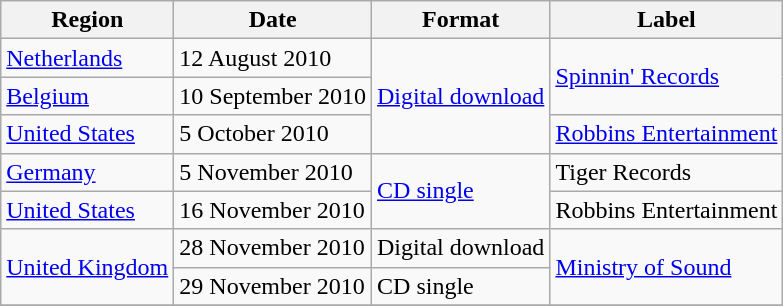<table class="wikitable" border="1">
<tr>
<th>Region</th>
<th>Date</th>
<th>Format</th>
<th>Label</th>
</tr>
<tr>
<td><a href='#'>Netherlands</a></td>
<td>12 August 2010</td>
<td rowspan="3"><a href='#'>Digital download</a></td>
<td rowspan="2"><a href='#'>Spinnin' Records</a></td>
</tr>
<tr>
<td rowspan="1"><a href='#'>Belgium</a></td>
<td>10 September 2010</td>
</tr>
<tr>
<td rowspan="1"><a href='#'>United States</a></td>
<td>5 October 2010</td>
<td><a href='#'>Robbins Entertainment</a></td>
</tr>
<tr>
<td><a href='#'>Germany</a></td>
<td>5 November 2010</td>
<td rowspan="2"><a href='#'>CD single</a></td>
<td>Tiger Records</td>
</tr>
<tr>
<td rowspan="1"><a href='#'>United States</a></td>
<td>16 November 2010</td>
<td>Robbins Entertainment</td>
</tr>
<tr>
<td rowspan="2"><a href='#'>United Kingdom</a></td>
<td>28 November 2010</td>
<td>Digital download</td>
<td rowspan="2"><a href='#'>Ministry of Sound</a></td>
</tr>
<tr>
<td>29 November 2010</td>
<td>CD single</td>
</tr>
<tr>
</tr>
</table>
